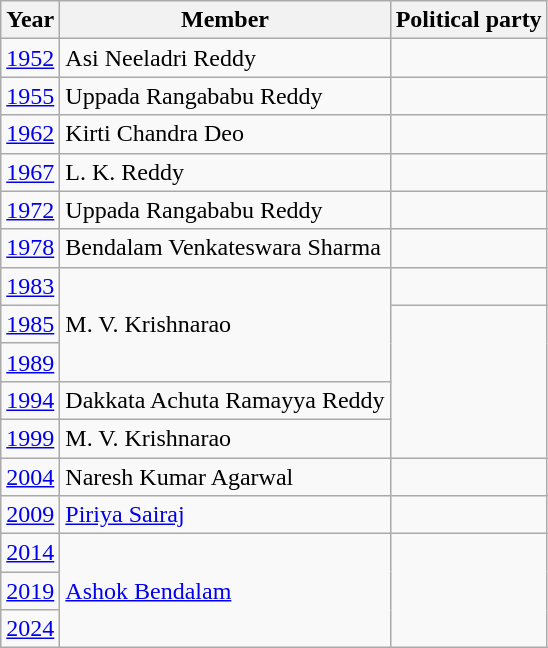<table class="wikitable sortable">
<tr>
<th>Year</th>
<th>Member</th>
<th colspan="2">Political party</th>
</tr>
<tr>
<td><a href='#'>1952</a></td>
<td>Asi Neeladri Reddy</td>
<td></td>
</tr>
<tr>
<td><a href='#'>1955</a></td>
<td>Uppada Rangababu Reddy</td>
</tr>
<tr>
<td><a href='#'>1962</a></td>
<td>Kirti Chandra Deo</td>
<td></td>
</tr>
<tr>
<td><a href='#'>1967</a></td>
<td>L. K. Reddy</td>
<td></td>
</tr>
<tr>
<td><a href='#'>1972</a></td>
<td>Uppada Rangababu Reddy</td>
<td></td>
</tr>
<tr>
<td><a href='#'>1978</a></td>
<td>Bendalam Venkateswara Sharma</td>
<td></td>
</tr>
<tr>
<td><a href='#'>1983</a></td>
<td rowspan="3">M. V. Krishnarao</td>
<td></td>
</tr>
<tr>
<td><a href='#'>1985</a></td>
</tr>
<tr>
<td><a href='#'>1989</a></td>
</tr>
<tr>
<td><a href='#'>1994</a></td>
<td>Dakkata Achuta Ramayya Reddy</td>
</tr>
<tr>
<td><a href='#'>1999</a></td>
<td>M. V. Krishnarao</td>
</tr>
<tr>
<td><a href='#'>2004</a></td>
<td>Naresh Kumar Agarwal</td>
<td></td>
</tr>
<tr>
<td><a href='#'>2009</a></td>
<td><a href='#'>Piriya Sairaj</a></td>
<td></td>
</tr>
<tr>
<td><a href='#'>2014</a></td>
<td rowspan="3"><a href='#'>Ashok Bendalam</a></td>
</tr>
<tr>
<td><a href='#'>2019</a></td>
</tr>
<tr>
<td><a href='#'>2024</a></td>
</tr>
</table>
